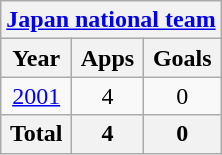<table class="wikitable" style="text-align:center">
<tr>
<th colspan=3><a href='#'>Japan national team</a></th>
</tr>
<tr>
<th>Year</th>
<th>Apps</th>
<th>Goals</th>
</tr>
<tr>
<td><a href='#'>2001</a></td>
<td>4</td>
<td>0</td>
</tr>
<tr>
<th>Total</th>
<th>4</th>
<th>0</th>
</tr>
</table>
